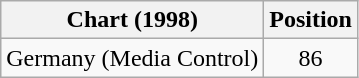<table class="wikitable">
<tr>
<th>Chart (1998)</th>
<th>Position</th>
</tr>
<tr>
<td>Germany (Media Control)</td>
<td align="center">86</td>
</tr>
</table>
